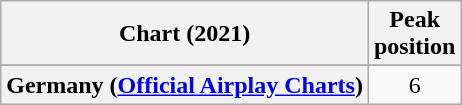<table class="wikitable plainrowheaders" style="text-align:center">
<tr>
<th scope="col">Chart (2021)</th>
<th scope="col">Peak<br>position</th>
</tr>
<tr>
</tr>
<tr>
<th scope="row">Germany (<a href='#'>Official Airplay Charts</a>)</th>
<td>6</td>
</tr>
</table>
